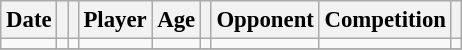<table class="wikitable sortable" style="text-align:center; font-size:95%;">
<tr>
<th>Date</th>
<th></th>
<th></th>
<th>Player</th>
<th>Age</th>
<th></th>
<th>Opponent</th>
<th>Competition</th>
<th class="unsortable"></th>
</tr>
<tr>
<td data-sort-value="1"></td>
<td></td>
<td></td>
<td></td>
<td></td>
<td></td>
<td style="text-align:left;"></td>
<td style="text-align:left;"></td>
<td></td>
</tr>
<tr>
</tr>
</table>
